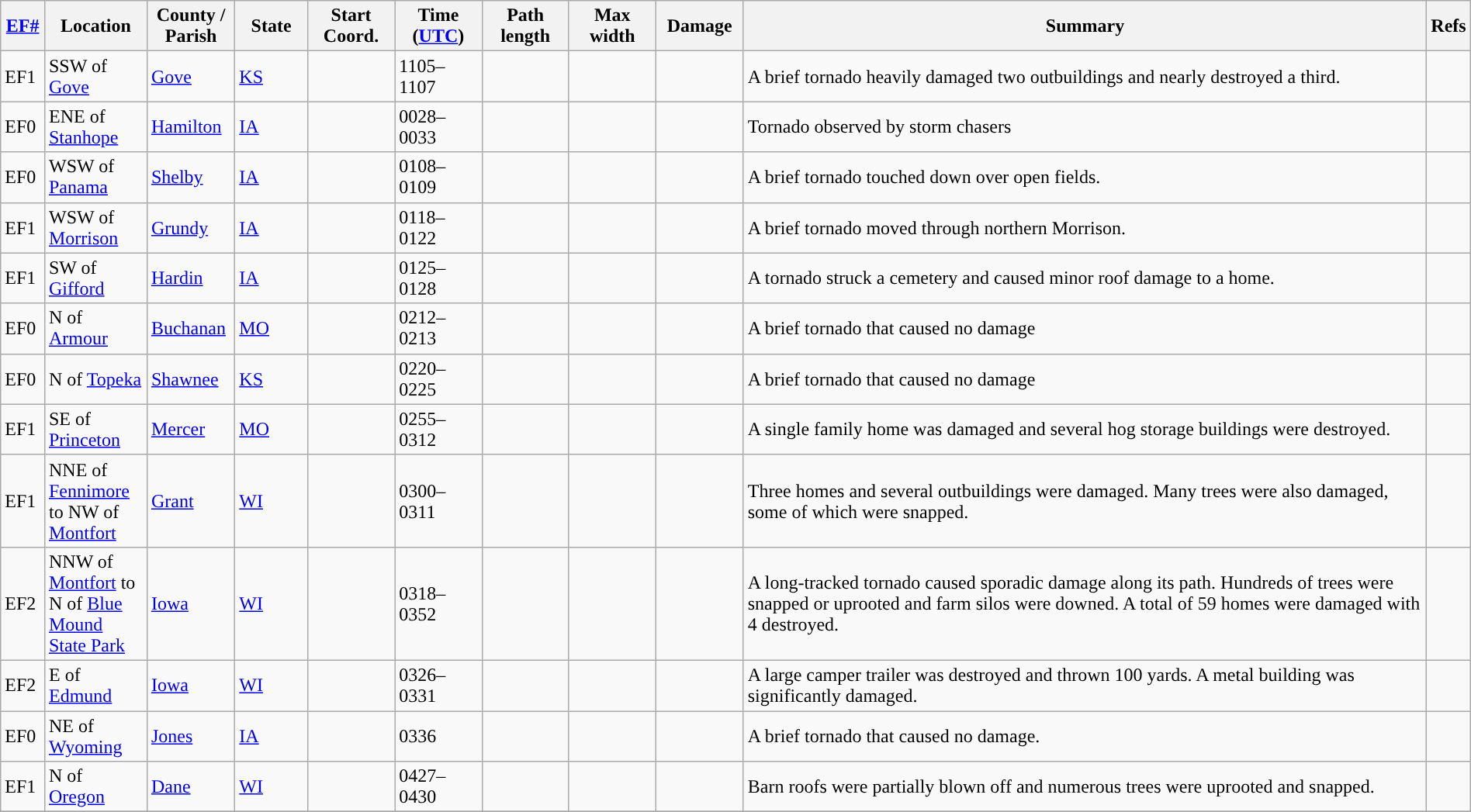<table class="wikitable sortable" style="width:100%;">
<tr>
<th scope="col" width="3%" align="center"><a href='#'>EF#</a></th>
<th scope="col" width="7%" align="center" class="unsortable">Location</th>
<th scope="col" width="6%" align="center" class="unsortable">County / Parish</th>
<th scope="col" width="5%" align="center">State</th>
<th scope="col" width="6%" align="center">Start Coord.</th>
<th scope="col" width="6%" align="center">Time (<a href='#'>UTC</a>)</th>
<th scope="col" width="6%" align="center">Path length</th>
<th scope="col" width="6%" align="center">Max width</th>
<th scope="col" width="6%" align="center">Damage</th>
<th scope="col" width="48%" class="unsortable" align="center">Summary</th>
<th scope="col" width="48%" class="unsortable" align="center">Refs</th>
</tr>
<tr>
<td>EF1</td>
<td>SSW of <a href='#'>Gove</a></td>
<td><a href='#'>Gove</a></td>
<td><a href='#'>KS</a></td>
<td></td>
<td>1105–1107</td>
<td></td>
<td></td>
<td></td>
<td>A brief tornado heavily damaged two outbuildings and nearly destroyed a third.</td>
<td></td>
</tr>
<tr>
<td>EF0</td>
<td>ENE of <a href='#'>Stanhope</a></td>
<td><a href='#'>Hamilton</a></td>
<td><a href='#'>IA</a></td>
<td></td>
<td>0028–0033</td>
<td></td>
<td></td>
<td></td>
<td>Tornado observed by storm chasers</td>
<td></td>
</tr>
<tr>
<td>EF0</td>
<td>WSW of <a href='#'>Panama</a></td>
<td><a href='#'>Shelby</a></td>
<td><a href='#'>IA</a></td>
<td></td>
<td>0108–0109</td>
<td></td>
<td></td>
<td></td>
<td>A brief tornado touched down over open fields.</td>
<td></td>
</tr>
<tr>
<td>EF1</td>
<td>WSW of <a href='#'>Morrison</a></td>
<td><a href='#'>Grundy</a></td>
<td><a href='#'>IA</a></td>
<td></td>
<td>0118–0122</td>
<td></td>
<td></td>
<td></td>
<td>A brief tornado moved through northern Morrison.</td>
<td></td>
</tr>
<tr>
<td>EF1</td>
<td>SW of <a href='#'>Gifford</a></td>
<td><a href='#'>Hardin</a></td>
<td><a href='#'>IA</a></td>
<td></td>
<td>0125–0128</td>
<td></td>
<td></td>
<td></td>
<td>A tornado struck a cemetery and caused minor roof damage to a home.</td>
<td></td>
</tr>
<tr>
<td>EF0</td>
<td>N of <a href='#'>Armour</a></td>
<td><a href='#'>Buchanan</a></td>
<td><a href='#'>MO</a></td>
<td></td>
<td>0212–0213</td>
<td></td>
<td></td>
<td></td>
<td>A brief tornado that caused no damage</td>
<td></td>
</tr>
<tr>
<td>EF0</td>
<td>N of <a href='#'>Topeka</a></td>
<td><a href='#'>Shawnee</a></td>
<td><a href='#'>KS</a></td>
<td></td>
<td>0220–0225</td>
<td></td>
<td></td>
<td></td>
<td>A brief tornado that caused no damage</td>
<td></td>
</tr>
<tr>
<td>EF1</td>
<td>SE of <a href='#'>Princeton</a></td>
<td><a href='#'>Mercer</a></td>
<td><a href='#'>MO</a></td>
<td></td>
<td>0255–0312</td>
<td></td>
<td></td>
<td></td>
<td>A single family home was damaged and several hog storage buildings were destroyed.</td>
<td></td>
</tr>
<tr>
<td>EF1</td>
<td>NNE of <a href='#'>Fennimore</a> to NW of <a href='#'>Montfort</a></td>
<td><a href='#'>Grant</a></td>
<td><a href='#'>WI</a></td>
<td></td>
<td>0300–0311</td>
<td></td>
<td></td>
<td></td>
<td>Three homes and several outbuildings were damaged. Many trees were also damaged, some of which were snapped.</td>
<td></td>
</tr>
<tr>
<td>EF2</td>
<td>NNW of <a href='#'>Montfort</a> to N of <a href='#'>Blue Mound State Park</a></td>
<td><a href='#'>Iowa</a></td>
<td><a href='#'>WI</a></td>
<td></td>
<td>0318–0352</td>
<td></td>
<td></td>
<td></td>
<td>A long-tracked tornado caused sporadic damage along its path. Hundreds of trees were snapped or uprooted and farm silos were downed. A total of 59 homes were damaged with 4 destroyed.</td>
<td></td>
</tr>
<tr>
<td>EF2</td>
<td>E of <a href='#'>Edmund</a></td>
<td><a href='#'>Iowa</a></td>
<td><a href='#'>WI</a></td>
<td></td>
<td>0326–0331</td>
<td></td>
<td></td>
<td></td>
<td>A large camper trailer was destroyed and thrown 100 yards. A metal building was significantly damaged.</td>
<td></td>
</tr>
<tr>
<td>EF0</td>
<td>NE of <a href='#'>Wyoming</a></td>
<td><a href='#'>Jones</a></td>
<td><a href='#'>IA</a></td>
<td></td>
<td>0336</td>
<td></td>
<td></td>
<td></td>
<td>A brief tornado that caused no damage.</td>
<td></td>
</tr>
<tr>
<td>EF1</td>
<td>N of <a href='#'>Oregon</a></td>
<td><a href='#'>Dane</a></td>
<td><a href='#'>WI</a></td>
<td></td>
<td>0427–0430</td>
<td></td>
<td></td>
<td></td>
<td>Barn roofs were partially blown off and numerous trees were uprooted and snapped.</td>
<td></td>
</tr>
<tr>
</tr>
</table>
